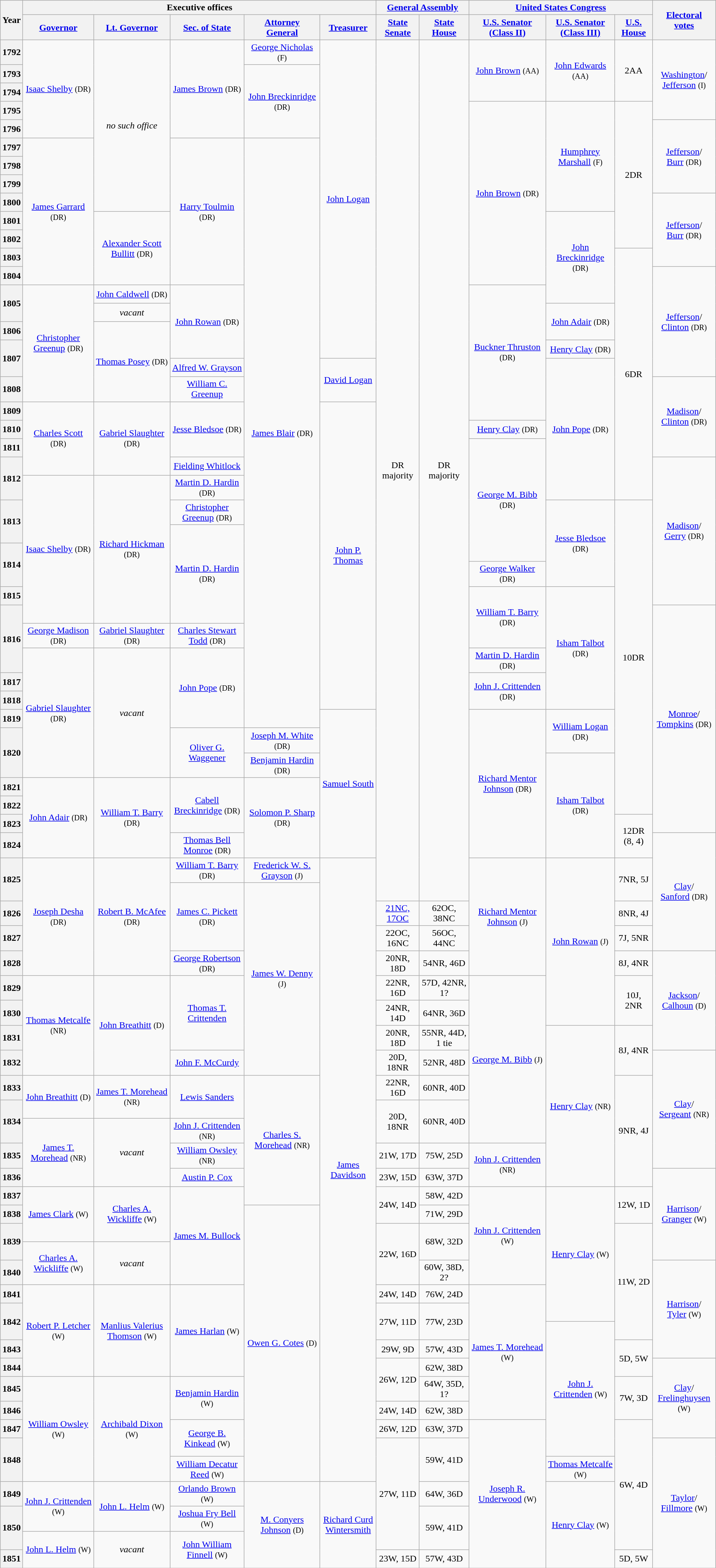<table class="wikitable sortable sticky-header-multi" style="text-align:center">
<tr>
<th rowspan=2 class=unsortable>Year</th>
<th colspan=5>Executive offices</th>
<th colspan=2><a href='#'>General Assembly</a></th>
<th colspan=3><a href='#'>United States Congress</a></th>
<th rowspan=2 class=unsortable><a href='#'>Electoral<br>votes</a></th>
</tr>
<tr style="height:2em">
<th class=unsortable><a href='#'>Governor</a></th>
<th class=unsortable><a href='#'>Lt. Governor</a></th>
<th class=unsortable><a href='#'>Sec. of State</a></th>
<th class=unsortable><a href='#'>Attorney<br>General</a></th>
<th class=unsortable><a href='#'>Treasurer</a></th>
<th class=unsortable><a href='#'>State Senate</a></th>
<th class=unsortable><a href='#'>State House</a></th>
<th class=unsortable><a href='#'>U.S. Senator<br>(Class II)</a></th>
<th class=unsortable><a href='#'>U.S. Senator<br>(Class III)</a></th>
<th class=unsortable><a href='#'>U.S.<br>House</a></th>
</tr>
<tr style="height:2em">
<th>1792</th>
<td rowspan=5 ><a href='#'>Isaac Shelby</a> <small>(DR)</small></td>
<td rowspan=9><em>no such office</em></td>
<td rowspan=5 ><a href='#'>James Brown</a> <small>(DR)</small></td>
<td><a href='#'>George Nicholas</a> <small>(F)</small></td>
<td rowspan=17><a href='#'>John Logan</a></td>
<td rowspan=43 >DR majority</td>
<td rowspan=43 >DR majority</td>
<td rowspan=3 ><a href='#'>John Brown</a> <small>(AA)</small></td>
<td rowspan=3 ><a href='#'>John Edwards</a> <small>(AA)</small></td>
<td rowspan=3 >2AA</td>
<td rowspan=4 ><a href='#'>Washington</a>/<br><a href='#'>Jefferson</a> <small>(I)</small> </td>
</tr>
<tr style="height:2em">
<th>1793</th>
<td rowspan=4 ><a href='#'>John Breckinridge</a> <small>(DR)</small></td>
</tr>
<tr style="height:2em">
<th>1794</th>
</tr>
<tr style="height:2em">
<th>1795</th>
<td rowspan=10 ><a href='#'>John Brown</a> <small>(DR)</small></td>
<td rowspan=6 ><a href='#'>Humphrey Marshall</a> <small>(F)</small></td>
<td rowspan=8 >2DR</td>
</tr>
<tr style="height:2em">
<th>1796</th>
<td rowspan=4 ><a href='#'>Jefferson</a>/<br><a href='#'>Burr</a> <small>(DR)</small> </td>
</tr>
<tr style="height:2em">
<th>1797</th>
<td rowspan=8 ><a href='#'>James Garrard</a> <small>(DR)</small></td>
<td rowspan=8 ><a href='#'>Harry Toulmin</a> <small>(DR)</small></td>
<td rowspan=30 ><a href='#'>James Blair</a> <small>(DR)</small></td>
</tr>
<tr style="height:2em">
<th>1798</th>
</tr>
<tr style="height:2em">
<th>1799</th>
</tr>
<tr style="height:2em">
<th>1800</th>
<td rowspan=4 ><a href='#'>Jefferson</a>/<br><a href='#'>Burr</a> <small>(DR)</small> </td>
</tr>
<tr style="height:2em">
<th>1801</th>
<td rowspan=4 ><a href='#'>Alexander Scott Bullitt</a> <small>(DR)</small></td>
<td rowspan=5 ><a href='#'>John Breckinridge</a> <small>(DR)</small></td>
</tr>
<tr style="height:2em">
<th>1802</th>
</tr>
<tr style="height:2em">
<th>1803</th>
<td rowspan=13 >6DR</td>
</tr>
<tr style="height:2em">
<th>1804</th>
<td rowspan=6 ><a href='#'>Jefferson</a>/<br><a href='#'>Clinton</a> <small>(DR)</small> </td>
</tr>
<tr style="height:2em">
<th rowspan=2>1805</th>
<td rowspan=6 ><a href='#'>Christopher Greenup</a> <small>(DR)</small></td>
<td><a href='#'>John Caldwell</a> <small>(DR)</small></td>
<td rowspan=4 ><a href='#'>John Rowan</a> <small>(DR)</small></td>
<td rowspan=7 ><a href='#'>Buckner Thruston</a> <small>(DR)</small></td>
</tr>
<tr style="height:2em">
<td><em>vacant</em></td>
<td rowspan=2 ><a href='#'>John Adair</a> <small>(DR)</small></td>
</tr>
<tr style="height:2em">
<th>1806</th>
<td rowspan=4 ><a href='#'>Thomas Posey</a> <small>(DR)</small></td>
</tr>
<tr style="height:2em">
<th rowspan=2>1807</th>
<td><a href='#'>Henry Clay</a> <small>(DR)</small></td>
</tr>
<tr style="height:2em">
<td><a href='#'>Alfred W. Grayson</a></td>
<td rowspan=2><a href='#'>David Logan</a></td>
<td rowspan=7 ><a href='#'>John Pope</a> <small>(DR)</small></td>
</tr>
<tr style="height:2em">
<th>1808</th>
<td><a href='#'>William C. Greenup</a></td>
<td rowspan=4 ><a href='#'>Madison</a>/<br><a href='#'>Clinton</a> <small>(DR)</small> </td>
</tr>
<tr style="height:2em">
<th>1809</th>
<td rowspan=4 ><a href='#'>Charles Scott</a> <small>(DR)</small></td>
<td rowspan=4 ><a href='#'>Gabriel Slaughter</a> <small>(DR)</small></td>
<td rowspan=3 ><a href='#'>Jesse Bledsoe</a> <small>(DR)</small></td>
<td rowspan=15><a href='#'>John P. Thomas</a></td>
</tr>
<tr style="height:2em">
<th>1810</th>
<td><a href='#'>Henry Clay</a> <small>(DR)</small></td>
</tr>
<tr style="height:2em">
<th>1811</th>
<td rowspan=6 ><a href='#'>George M. Bibb</a> <small>(DR)</small></td>
</tr>
<tr style="height:2em">
<th rowspan=2>1812</th>
<td><a href='#'>Fielding Whitlock</a></td>
<td rowspan=7 ><a href='#'>Madison</a>/<br><a href='#'>Gerry</a> <small>(DR)</small> </td>
</tr>
<tr style="height:2em">
<td rowspan=7 ><a href='#'>Isaac Shelby</a> <small>(DR)</small></td>
<td rowspan=7 ><a href='#'>Richard Hickman</a> <small>(DR)</small></td>
<td><a href='#'>Martin D. Hardin</a> <small>(DR)</small></td>
</tr>
<tr style="height:2em">
<th rowspan=2>1813</th>
<td><a href='#'>Christopher Greenup</a> <small>(DR)</small></td>
<td rowspan=4 ><a href='#'>Jesse Bledsoe</a> <small>(DR)</small></td>
<td rowspan=15 >10DR</td>
</tr>
<tr style="height:2em">
<td rowspan=5 ><a href='#'>Martin D. Hardin</a> <small>(DR)</small></td>
</tr>
<tr style="height:2em">
<th rowspan=2>1814</th>
</tr>
<tr style="height:2em">
<td><a href='#'>George Walker</a> <small>(DR)</small></td>
</tr>
<tr style="height:2em">
<th>1815</th>
<td rowspan=3 ><a href='#'>William T. Barry</a> <small>(DR)</small></td>
<td rowspan=6 ><a href='#'>Isham Talbot</a> <small>(DR)</small></td>
</tr>
<tr style="height:2em">
<th rowspan=3>1816</th>
<td rowspan=11 ><a href='#'>Monroe</a>/<br><a href='#'>Tompkins</a> <small>(DR)</small> </td>
</tr>
<tr style="height:2em">
<td><a href='#'>George Madison</a> <small>(DR)</small></td>
<td><a href='#'>Gabriel Slaughter</a> <small>(DR)</small></td>
<td><a href='#'>Charles Stewart Todd</a> <small>(DR)</small></td>
</tr>
<tr style="height:2em">
<td rowspan=6 ><a href='#'>Gabriel Slaughter</a> <small>(DR)</small></td>
<td rowspan=6><em>vacant</em></td>
<td rowspan=4 ><a href='#'>John Pope</a> <small>(DR)</small></td>
<td><a href='#'>Martin D. Hardin</a> <small>(DR)</small></td>
</tr>
<tr style="height:2em">
<th>1817</th>
<td rowspan=2 ><a href='#'>John J. Crittenden</a> <small>(DR)</small></td>
</tr>
<tr style="height:2em">
<th>1818</th>
</tr>
<tr style="height:2em">
<th>1819</th>
<td rowspan=7><a href='#'>Samuel South</a></td>
<td rowspan=7 ><a href='#'>Richard Mentor Johnson</a> <small>(DR)</small></td>
<td rowspan=2 ><a href='#'>William Logan</a> <small>(DR)</small></td>
</tr>
<tr style="height:2em">
<th rowspan=2>1820</th>
<td rowspan=2><a href='#'>Oliver G. Waggener</a></td>
<td><a href='#'>Joseph M. White</a> <small>(DR)</small></td>
</tr>
<tr style="height:2em">
<td><a href='#'>Benjamin Hardin</a> <small>(DR)</small></td>
<td rowspan=5 ><a href='#'>Isham Talbot</a> <small>(DR)</small></td>
</tr>
<tr style="height:2em">
<th>1821</th>
<td rowspan=4 ><a href='#'>John Adair</a> <small>(DR)</small></td>
<td rowspan=4 ><a href='#'>William T. Barry</a> <small>(DR)</small></td>
<td rowspan=3 ><a href='#'>Cabell Breckinridge</a> <small>(DR)</small></td>
<td rowspan=4 ><a href='#'>Solomon P. Sharp</a> <small>(DR)</small></td>
</tr>
<tr style="height:2em">
<th>1822</th>
</tr>
<tr style="height:2em">
<th>1823</th>
<td rowspan=2 >12DR (8, 4)</td>
</tr>
<tr style="height:2em">
<th>1824</th>
<td><a href='#'>Thomas Bell Monroe</a> <small>(DR)</small></td>
<td rowspan=5 ><a href='#'>Clay</a>/<br><a href='#'>Sanford</a> <small>(DR)</small> </td>
</tr>
<tr style="height:2em">
<th rowspan=2>1825</th>
<td rowspan=5 ><a href='#'>Joseph Desha</a> <small>(DR)</small></td>
<td rowspan=5 ><a href='#'>Robert B. McAfee</a> <small>(DR)</small></td>
<td><a href='#'>William T. Barry</a> <small>(DR)</small></td>
<td><a href='#'>Frederick W. S. Grayson</a> <small>(J)</small></td>
<td rowspan=29><a href='#'>James Davidson</a></td>
<td rowspan=5 ><a href='#'>Richard Mentor Johnson</a> <small>(J)</small></td>
<td rowspan=7 ><a href='#'>John Rowan</a> <small>(J)</small></td>
<td rowspan=2 >7NR, 5J</td>
</tr>
<tr style="height:2em">
<td rowspan=3 ><a href='#'>James C. Pickett</a> <small>(DR)</small></td>
<td rowspan=8 ><a href='#'>James W. Denny</a> <small>(J)</small></td>
</tr>
<tr style="height:2em">
<th>1826</th>
<td><a href='#'>21NC, 17OC</a></td>
<td>62OC, 38NC</td>
<td>8NR, 4J</td>
</tr>
<tr style="height:2em">
<th>1827</th>
<td>22OC, 16NC</td>
<td>56OC, 44NC</td>
<td>7J, 5NR</td>
</tr>
<tr style="height:2em">
<th>1828</th>
<td><a href='#'>George Robertson</a> <small>(DR)</small></td>
<td>20NR, 18D</td>
<td>54NR, 46D</td>
<td>8J, 4NR</td>
<td rowspan=4 ><a href='#'>Jackson</a>/<br><a href='#'>Calhoun</a> <small>(D)</small> </td>
</tr>
<tr style="height:2em">
<th>1829</th>
<td rowspan=4 ><a href='#'>Thomas Metcalfe</a> <small>(NR)</small></td>
<td rowspan=4 ><a href='#'>John Breathitt</a> <small>(D)</small></td>
<td rowspan=3><a href='#'>Thomas T. Crittenden</a></td>
<td>22NR, 16D</td>
<td>57D, 42NR, 1?</td>
<td rowspan=7 ><a href='#'>George M. Bibb</a> <small>(J)</small></td>
<td rowspan=2 >10J, 2NR</td>
</tr>
<tr style="height:2em">
<th>1830</th>
<td>24NR, 14D</td>
<td>64NR, 36D</td>
</tr>
<tr style="height:2em">
<th>1831</th>
<td>20NR, 18D</td>
<td>55NR, 44D, 1 tie</td>
<td rowspan=7 ><a href='#'>Henry Clay</a> <small>(NR)</small></td>
<td rowspan=2 >8J, 4NR</td>
</tr>
<tr style="height:2em">
<th>1832</th>
<td><a href='#'>John F. McCurdy</a></td>
<td>20D, 18NR</td>
<td>52NR, 48D</td>
<td rowspan=5 ><a href='#'>Clay</a>/<br><a href='#'>Sergeant</a> <small>(NR)</small> </td>
</tr>
<tr style="height:2em">
<th>1833</th>
<td rowspan=2 ><a href='#'>John Breathitt</a> <small>(D)</small></td>
<td rowspan=2 ><a href='#'>James T. Morehead</a> <small>(NR)</small></td>
<td rowspan=2><a href='#'>Lewis Sanders</a></td>
<td rowspan=6 ><a href='#'>Charles S. Morehead</a> <small>(NR)</small></td>
<td>22NR, 16D</td>
<td>60NR, 40D</td>
<td rowspan=5 >9NR, 4J</td>
</tr>
<tr style="height:2em">
<th rowspan=2>1834</th>
<td rowspan=2 >20D, 18NR</td>
<td rowspan=2 >60NR, 40D</td>
</tr>
<tr style="height:2em">
<td rowspan=3 ><a href='#'>James T. Morehead</a> <small>(NR)</small></td>
<td rowspan=3><em>vacant</em></td>
<td><a href='#'>John J. Crittenden</a> <small>(NR)</small></td>
</tr>
<tr style="height:2em">
<th>1835</th>
<td><a href='#'>William Owsley</a> <small>(NR)</small></td>
<td>21W, 17D</td>
<td>75W, 25D</td>
<td rowspan=2 ><a href='#'>John J. Crittenden</a> <small>(NR)</small></td>
</tr>
<tr style="height:2em">
<th>1836</th>
<td><a href='#'>Austin P. Cox</a></td>
<td>23W, 15D</td>
<td>63W, 37D</td>
<td rowspan=5 ><a href='#'>Harrison</a>/<br><a href='#'>Granger</a> <small>(W)</small> </td>
</tr>
<tr style="height:2em">
<th>1837</th>
<td rowspan=3 ><a href='#'>James Clark</a> <small>(W)</small></td>
<td rowspan=3 ><a href='#'>Charles A. Wickliffe</a> <small>(W)</small></td>
<td rowspan=5><a href='#'>James M. Bullock</a></td>
<td rowspan=2 >24W, 14D</td>
<td>58W, 42D</td>
<td rowspan=5 ><a href='#'>John J. Crittenden</a> <small>(W)</small></td>
<td rowspan=7 ><a href='#'>Henry Clay</a> <small>(W)</small></td>
<td rowspan=2 >12W, 1D</td>
</tr>
<tr style="height:2em">
<th>1838</th>
<td rowspan=14 ><a href='#'>Owen G. Cotes</a> <small>(D)</small></td>
<td>71W, 29D</td>
</tr>
<tr style="height:2em">
<th rowspan=2>1839</th>
<td rowspan=3 >22W, 16D</td>
<td rowspan=2 >68W, 32D</td>
<td rowspan=6 >11W, 2D</td>
</tr>
<tr style="height:2em">
<td rowspan=2 ><a href='#'>Charles A. Wickliffe</a> <small>(W)</small></td>
<td rowspan=2><em>vacant</em></td>
</tr>
<tr style="height:2em">
<th>1840</th>
<td>60W, 38D, 2?</td>
<td rowspan=5 ><a href='#'>Harrison</a>/<br><a href='#'>Tyler</a> <small>(W)</small> </td>
</tr>
<tr style="height:2em">
<th>1841</th>
<td rowspan=5 ><a href='#'>Robert P. Letcher</a> <small>(W)</small></td>
<td rowspan=5 ><a href='#'>Manlius Valerius Thomson</a> <small>(W)</small></td>
<td rowspan=5 ><a href='#'>James Harlan</a> <small>(W)</small></td>
<td>24W, 14D</td>
<td>76W, 24D</td>
<td rowspan=7 ><a href='#'>James T. Morehead</a> <small>(W)</small></td>
</tr>
<tr style="height:2em">
<th rowspan=2>1842</th>
<td rowspan=2 >27W, 11D</td>
<td rowspan=2 >77W, 23D</td>
</tr>
<tr style="height:2em">
<td rowspan=7 ><a href='#'>John J. Crittenden</a> <small>(W)</small></td>
</tr>
<tr style="height:2em">
<th>1843</th>
<td>29W, 9D</td>
<td>57W, 43D</td>
<td rowspan=2 >5D, 5W</td>
</tr>
<tr style="height:2em">
<th>1844</th>
<td rowspan=2 >26W, 12D</td>
<td>62W, 38D</td>
<td rowspan=4 ><a href='#'>Clay</a>/<br><a href='#'>Frelinghuysen</a> <small>(W)</small> </td>
</tr>
<tr style="height:2em">
<th>1845</th>
<td rowspan=5 ><a href='#'>William Owsley</a> <small>(W)</small></td>
<td rowspan=5 ><a href='#'>Archibald Dixon</a> <small>(W)</small></td>
<td rowspan=2 ><a href='#'>Benjamin Hardin</a> <small>(W)</small></td>
<td>64W, 35D, 1?</td>
<td rowspan=2 >7W, 3D</td>
</tr>
<tr style="height:2em">
<th>1846</th>
<td>24W, 14D</td>
<td>62W, 38D</td>
</tr>
<tr style="height:2em">
<th>1847</th>
<td rowspan=2 ><a href='#'>George B. Kinkead</a> <small>(W)</small></td>
<td>26W, 12D</td>
<td>63W, 37D</td>
<td rowspan=7 ><a href='#'>Joseph R. Underwood</a> <small>(W)</small></td>
<td rowspan=6 >6W, 4D</td>
</tr>
<tr style="height:2em">
<th rowspan=2>1848</th>
<td rowspan=5 >27W, 11D</td>
<td rowspan=2 >59W, 41D</td>
<td rowspan=6 ><a href='#'>Taylor</a>/<br><a href='#'>Fillmore</a> <small>(W)</small> </td>
</tr>
<tr style="height:2em">
<td><a href='#'>William Decatur Reed</a> <small>(W)</small></td>
<td><a href='#'>Thomas Metcalfe</a> <small>(W)</small></td>
</tr>
<tr style="height:2em">
<th>1849</th>
<td rowspan=2 ><a href='#'>John J. Crittenden</a> <small>(W)</small></td>
<td rowspan=2 ><a href='#'>John L. Helm</a> <small>(W)</small></td>
<td><a href='#'>Orlando Brown</a> <small>(W)</small></td>
<td rowspan=4 ><a href='#'>M. Conyers Johnson</a> <small>(D)</small></td>
<td rowspan=4><a href='#'>Richard Curd<br>Wintersmith</a></td>
<td>64W, 36D</td>
<td rowspan=4 ><a href='#'>Henry Clay</a> <small>(W)</small></td>
</tr>
<tr style="height:2em">
<th rowspan=2>1850</th>
<td><a href='#'>Joshua Fry Bell</a> <small>(W)</small></td>
<td rowspan=2 >59W, 41D</td>
</tr>
<tr style="height:2em">
<td rowspan=2 ><a href='#'>John L. Helm</a> <small>(W)</small></td>
<td rowspan=2><em>vacant</em></td>
<td rowspan=2 ><a href='#'>John William Finnell</a> <small>(W)</small></td>
</tr>
<tr style="height:2em">
<th>1851</th>
<td>23W, 15D</td>
<td>57W, 43D</td>
<td>5D, 5W</td>
</tr>
</table>
